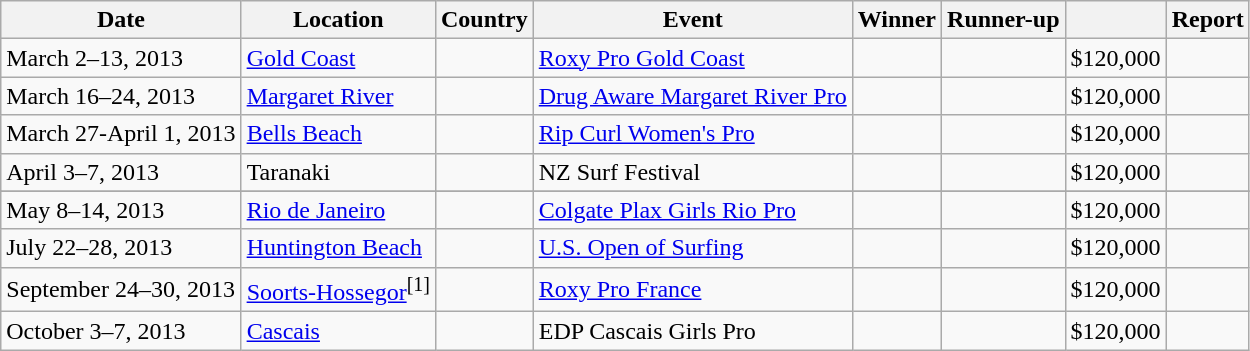<table class="wikitable">
<tr>
<th>Date</th>
<th>Location</th>
<th>Country</th>
<th>Event</th>
<th>Winner</th>
<th>Runner-up</th>
<th></th>
<th>Report</th>
</tr>
<tr>
<td>March 2–13, 2013</td>
<td><a href='#'>Gold Coast</a></td>
<td></td>
<td><a href='#'>Roxy Pro Gold Coast</a></td>
<td align=left></td>
<td align=left></td>
<td align=left>$120,000</td>
<td align=left></td>
</tr>
<tr>
<td>March 16–24, 2013</td>
<td><a href='#'>Margaret River</a></td>
<td></td>
<td><a href='#'>Drug Aware Margaret River Pro</a></td>
<td align=left></td>
<td align=left></td>
<td align=left>$120,000</td>
<td align=left></td>
</tr>
<tr>
<td>March 27-April 1, 2013</td>
<td><a href='#'>Bells Beach</a></td>
<td></td>
<td><a href='#'>Rip Curl Women's Pro</a></td>
<td align=left></td>
<td align=left></td>
<td align=left>$120,000</td>
<td align=left></td>
</tr>
<tr>
<td>April 3–7, 2013</td>
<td>Taranaki</td>
<td></td>
<td>NZ Surf Festival</td>
<td align=left></td>
<td align=left></td>
<td align=left>$120,000</td>
<td align=left></td>
</tr>
<tr>
</tr>
<tr>
<td>May 8–14, 2013</td>
<td><a href='#'>Rio de Janeiro</a></td>
<td></td>
<td><a href='#'>Colgate Plax Girls Rio Pro</a></td>
<td align=left></td>
<td align=left></td>
<td align=left>$120,000</td>
<td align=left></td>
</tr>
<tr>
<td>July 22–28, 2013</td>
<td><a href='#'>Huntington Beach</a></td>
<td></td>
<td><a href='#'>U.S. Open of Surfing</a></td>
<td align=left></td>
<td align=left></td>
<td align=left>$120,000</td>
<td align=left></td>
</tr>
<tr>
<td>September 24–30, 2013</td>
<td><a href='#'>Soorts-Hossegor</a><sup>[1]</sup></td>
<td></td>
<td><a href='#'>Roxy Pro France</a></td>
<td align=left></td>
<td align=left></td>
<td align=left>$120,000</td>
<td align=left></td>
</tr>
<tr>
<td>October 3–7, 2013</td>
<td><a href='#'>Cascais</a></td>
<td></td>
<td>EDP Cascais Girls Pro</td>
<td align=left></td>
<td align=left></td>
<td align=left>$120,000</td>
<td align=left></td>
</tr>
</table>
